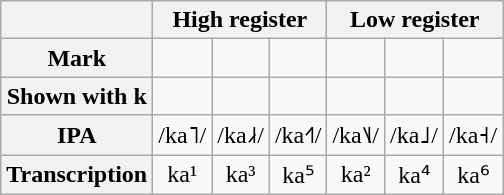<table class="wikitable" style="text-align: center;">
<tr>
<th></th>
<th colspan=3>High register</th>
<th colspan=3>Low register</th>
</tr>
<tr>
<th align=left><strong>Mark</strong></th>
<td></td>
<td></td>
<td></td>
<td></td>
<td></td>
<td></td>
</tr>
<tr>
<th align=left><strong>Shown with k</strong></th>
<td></td>
<td></td>
<td></td>
<td></td>
<td></td>
<td></td>
</tr>
<tr>
<th align=left><strong>IPA</strong></th>
<td>/ka˥/</td>
<td>/ka˩˧/</td>
<td>/ka˧˥/</td>
<td>/ka˥˩/</td>
<td>/ka˩/</td>
<td>/ka˧/</td>
</tr>
<tr>
<th align-left><strong>Transcription</strong></th>
<td>ka¹</td>
<td>ka³</td>
<td>ka⁵</td>
<td>ka²</td>
<td>ka⁴</td>
<td>ka⁶</td>
</tr>
</table>
